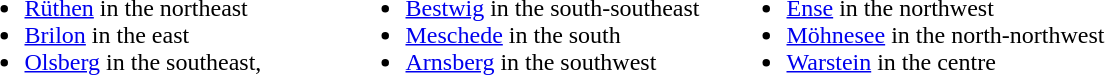<table>
<tr>
<td width = "250" valign=top><br><ul><li><a href='#'>Rüthen</a> in the northeast</li><li><a href='#'>Brilon</a> in the east</li><li><a href='#'>Olsberg</a> in the southeast,</li></ul></td>
<td width = "250" valign=top><br><ul><li><a href='#'>Bestwig</a> in the south-southeast</li><li><a href='#'>Meschede</a> in the south</li><li><a href='#'>Arnsberg</a> in the southwest</li></ul></td>
<td valign=top><br><ul><li><a href='#'>Ense</a> in the northwest</li><li><a href='#'>Möhnesee</a> in the north-northwest</li><li><a href='#'>Warstein</a> in the centre</li></ul></td>
</tr>
</table>
